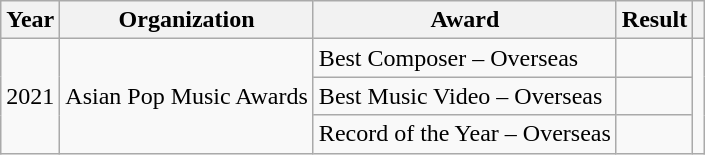<table class="wikitable plainrowheaders">
<tr align=center>
<th scope="col">Year</th>
<th scope="col">Organization</th>
<th scope="col">Award</th>
<th scope="col">Result</th>
<th scope="col"></th>
</tr>
<tr>
<td align="center" rowspan="3">2021</td>
<td rowspan="3">Asian Pop Music Awards</td>
<td>Best Composer – Overseas</td>
<td></td>
<td rowspan="3" style="text-align:center"></td>
</tr>
<tr>
<td>Best Music Video – Overseas</td>
<td></td>
</tr>
<tr>
<td>Record of the Year – Overseas</td>
<td></td>
</tr>
</table>
